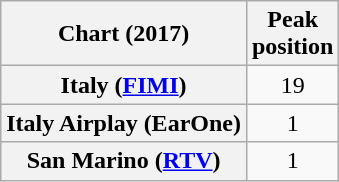<table class="wikitable sortable plainrowheaders" style="text-align:center">
<tr>
<th scope="col">Chart (2017)</th>
<th scope="col">Peak<br>position</th>
</tr>
<tr>
<th scope="row">Italy (<a href='#'>FIMI</a>)</th>
<td>19</td>
</tr>
<tr>
<th scope="row">Italy Airplay (EarOne)</th>
<td>1</td>
</tr>
<tr>
<th scope="row">San Marino (<a href='#'>RTV</a>)</th>
<td>1</td>
</tr>
</table>
